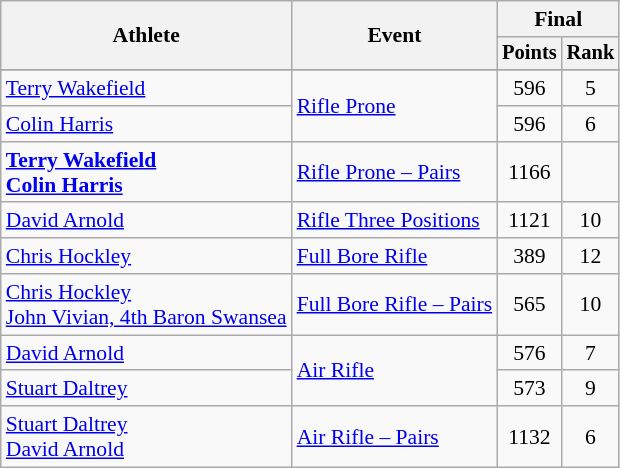<table class=wikitable style=font-size:90%>
<tr>
<th rowspan=2>Athlete</th>
<th rowspan=2>Event</th>
<th colspan=2>Final</th>
</tr>
<tr style=font-size:95%>
<th>Points</th>
<th>Rank</th>
</tr>
<tr style=font-size:95%>
</tr>
<tr align=center>
<td align=left><a href='#'>Terry Wakefield</a></td>
<td align=left rowspan=2><a href='#'>Rifle Prone</a></td>
<td>596</td>
<td>5</td>
</tr>
<tr align=center>
<td align=left><a href='#'>Colin Harris</a></td>
<td>596</td>
<td>6</td>
</tr>
<tr align=center>
<td align=left><strong><a href='#'>Terry Wakefield</a></strong><br><strong><a href='#'>Colin Harris</a></strong></td>
<td align=left><a href='#'>Rifle Prone – Pairs</a></td>
<td>1166</td>
<td></td>
</tr>
<tr align=center>
<td align=left><a href='#'>David Arnold</a></td>
<td align=left><a href='#'>Rifle Three Positions</a></td>
<td>1121</td>
<td>10</td>
</tr>
<tr align=center>
<td align=left><a href='#'>Chris Hockley</a></td>
<td align=left><a href='#'>Full Bore Rifle</a></td>
<td>389</td>
<td>12</td>
</tr>
<tr align=center>
<td align=left><a href='#'>Chris Hockley</a><br><a href='#'>John Vivian, 4th Baron Swansea</a></td>
<td align=left><a href='#'>Full Bore Rifle – Pairs</a></td>
<td>565</td>
<td>10</td>
</tr>
<tr align=center>
<td align=left><a href='#'>David Arnold</a></td>
<td align=left rowspan=2><a href='#'>Air Rifle</a></td>
<td>576</td>
<td>7</td>
</tr>
<tr align=center>
<td align=left><a href='#'>Stuart Daltrey</a></td>
<td>573</td>
<td>9</td>
</tr>
<tr align=center>
<td align=left><a href='#'>Stuart Daltrey</a><br><a href='#'>David Arnold</a></td>
<td align=left><a href='#'>Air Rifle – Pairs</a></td>
<td>1132</td>
<td>6</td>
</tr>
</table>
